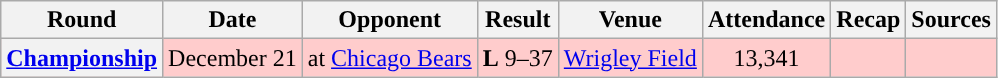<table class="wikitable" style="text-align:center">
<tr>
<th>Round</th>
<th>Date</th>
<th>Opponent</th>
<th>Result</th>
<th>Venue</th>
<th>Attendance</th>
<th>Recap</th>
<th>Sources</th>
</tr>
<tr style="background:#fcc">
<th><a href='#'>Championship</a></th>
<td>December 21</td>
<td>at <a href='#'>Chicago Bears</a></td>
<td><strong>L</strong> 9–37</td>
<td><a href='#'>Wrigley Field</a></td>
<td>13,341</td>
<td></td>
<td></td>
</tr>
</table>
